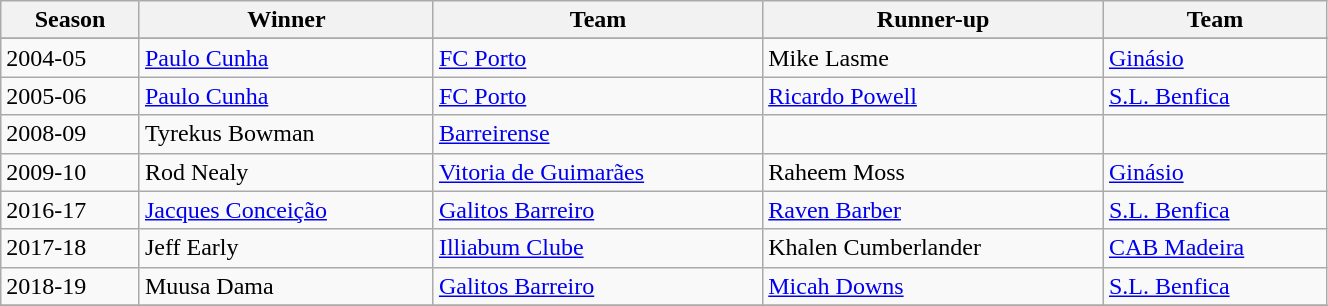<table class="wikitable sortable" width=70%>
<tr bgcolor=>
<th>Season</th>
<th>Winner</th>
<th>Team</th>
<th>Runner-up</th>
<th>Team</th>
</tr>
<tr>
</tr>
<tr>
<td align="left">2004-05</td>
<td align="left"> <a href='#'>Paulo Cunha</a></td>
<td align="left"><a href='#'>FC Porto</a></td>
<td align="left"> Mike Lasme</td>
<td align="left"><a href='#'>Ginásio</a></td>
</tr>
<tr>
<td align="left">2005-06</td>
<td align="left"> <a href='#'>Paulo Cunha</a></td>
<td align="left"><a href='#'>FC Porto</a></td>
<td align="left"> <a href='#'>Ricardo Powell</a></td>
<td align="left"><a href='#'>S.L. Benfica</a></td>
</tr>
<tr>
<td align="left">2008-09</td>
<td align="left"> Tyrekus Bowman</td>
<td align="left"><a href='#'>Barreirense</a></td>
<td align="left"></td>
<td align="left"></td>
</tr>
<tr>
<td align="left">2009-10</td>
<td align="left"> Rod Nealy</td>
<td align="left"><a href='#'>Vitoria de Guimarães</a></td>
<td align="left"> Raheem Moss</td>
<td align="left"><a href='#'>Ginásio</a></td>
</tr>
<tr>
<td align="left">2016-17</td>
<td align="left">  <a href='#'>Jacques Conceição</a></td>
<td align="left"><a href='#'>Galitos Barreiro</a></td>
<td align="left"> <a href='#'>Raven Barber</a></td>
<td align="left"><a href='#'>S.L. Benfica</a></td>
</tr>
<tr>
<td align="left">2017-18</td>
<td align="left"> Jeff Early</td>
<td align="left"><a href='#'>Illiabum Clube</a></td>
<td align="left"> Khalen Cumberlander</td>
<td align="left"><a href='#'>CAB Madeira</a></td>
</tr>
<tr>
<td align="left">2018-19</td>
<td align="left"> Muusa Dama</td>
<td align="left"><a href='#'>Galitos Barreiro</a></td>
<td align="left"> <a href='#'>Micah Downs</a></td>
<td align="left"><a href='#'>S.L. Benfica</a></td>
</tr>
<tr>
</tr>
</table>
